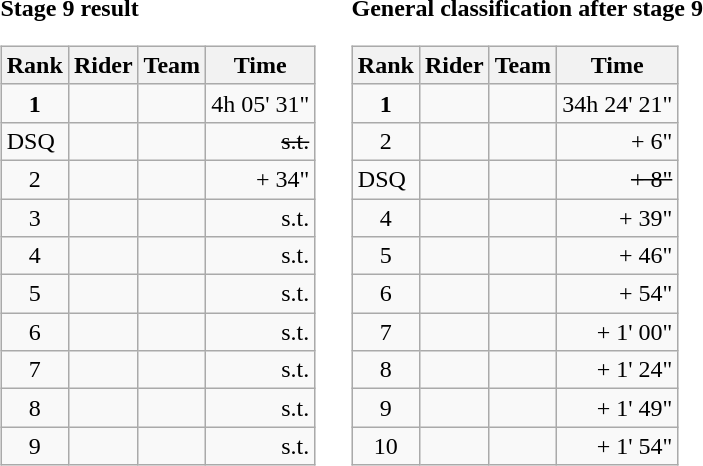<table>
<tr>
<td><strong>Stage 9 result</strong><br><table class="wikitable">
<tr>
<th scope="col">Rank</th>
<th scope="col">Rider</th>
<th scope="col">Team</th>
<th scope="col">Time</th>
</tr>
<tr>
<td style="text-align:center;"><strong>1</strong></td>
<td><strong></strong></td>
<td><strong></strong></td>
<td style="text-align:right;">4h 05' 31"</td>
</tr>
<tr>
<td>DSQ</td>
<td><s></s></td>
<td><s></s></td>
<td style="text-align:right;"><s> s.t.</s></td>
</tr>
<tr>
<td style="text-align:center;">2</td>
<td></td>
<td></td>
<td style="text-align:right;">+ 34"</td>
</tr>
<tr>
<td style="text-align:center;">3</td>
<td></td>
<td></td>
<td style="text-align:right;">s.t.</td>
</tr>
<tr>
<td style="text-align:center;">4</td>
<td></td>
<td></td>
<td style="text-align:right;">s.t.</td>
</tr>
<tr>
<td style="text-align:center;">5</td>
<td></td>
<td></td>
<td style="text-align:right;">s.t.</td>
</tr>
<tr>
<td style="text-align:center;">6</td>
<td></td>
<td></td>
<td style="text-align:right;">s.t.</td>
</tr>
<tr>
<td style="text-align:center;">7</td>
<td></td>
<td></td>
<td style="text-align:right;">s.t.</td>
</tr>
<tr>
<td style="text-align:center;">8</td>
<td></td>
<td></td>
<td style="text-align:right;">s.t.</td>
</tr>
<tr>
<td style="text-align:center;">9</td>
<td></td>
<td> </td>
<td style="text-align:right;">s.t.</td>
</tr>
</table>
</td>
<td></td>
<td><strong>General classification after stage 9</strong><br><table class="wikitable">
<tr>
<th scope="col">Rank</th>
<th scope="col">Rider</th>
<th scope="col">Team</th>
<th scope="col">Time</th>
</tr>
<tr>
<td style="text-align:center;"><strong>1</strong></td>
<td><strong></strong> </td>
<td><strong></strong> </td>
<td style="text-align:right;">34h 24' 21"</td>
</tr>
<tr>
<td style="text-align:center;">2</td>
<td></td>
<td></td>
<td style="text-align:right;">+ 6"</td>
</tr>
<tr>
<td>DSQ</td>
<td><s></s></td>
<td><s> </s></td>
<td style="text-align:right;"><s> + 8"</s></td>
</tr>
<tr>
<td style="text-align:center;">4</td>
<td></td>
<td></td>
<td style="text-align:right;">+ 39"</td>
</tr>
<tr>
<td style="text-align:center;">5</td>
<td></td>
<td></td>
<td style="text-align:right;">+ 46"</td>
</tr>
<tr>
<td style="text-align:center;">6</td>
<td></td>
<td></td>
<td style="text-align:right;">+ 54"</td>
</tr>
<tr>
<td style="text-align:center;">7</td>
<td> </td>
<td></td>
<td style="text-align:right;">+ 1' 00"</td>
</tr>
<tr>
<td style="text-align:center;">8</td>
<td></td>
<td></td>
<td style="text-align:right;">+ 1' 24"</td>
</tr>
<tr>
<td style="text-align:center;">9</td>
<td></td>
<td></td>
<td style="text-align:right;">+ 1' 49"</td>
</tr>
<tr>
<td style="text-align:center;">10</td>
<td></td>
<td></td>
<td style="text-align:right;">+ 1' 54"</td>
</tr>
</table>
</td>
</tr>
</table>
